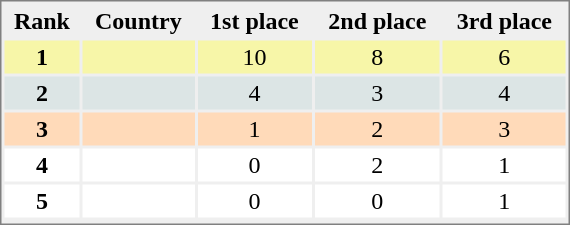<table style="border-style:solid;border-width:1px;border-color:#808080;background-color:#EFEFEF" cellspacing="2" cellpadding="2" width="380px">
<tr bgcolor="#EFEFEF">
<th>Rank</th>
<th align=center>Country</th>
<th>1st place</th>
<th>2nd place</th>
<th>3rd place</th>
</tr>
<tr align="center" valign="top" bgcolor="#F7F6A8">
<th>1</th>
<td align="left"></td>
<td align="center">10</td>
<td align="center">8</td>
<td align="center">6</td>
</tr>
<tr align="center" valign="top" bgcolor="#DCE5E5">
<th>2</th>
<td align="left"></td>
<td align="center">4</td>
<td align="center">3</td>
<td align="center">4</td>
</tr>
<tr align="center" valign="top" bgcolor="#FFDAB9">
<th>3</th>
<td align="left"></td>
<td align="center">1</td>
<td align="center">2</td>
<td align="center">3</td>
</tr>
<tr align="center" valign="top" bgcolor="#FFFFFF">
<th>4</th>
<td align="left"></td>
<td align="center">0</td>
<td align="center">2</td>
<td align="center">1</td>
</tr>
<tr align="center" valign="top" bgcolor="#FFFFFF">
<th>5</th>
<td align="left"></td>
<td align="center">0</td>
<td align="center">0</td>
<td align="center">1</td>
</tr>
<tr align="center" valign="top" bgcolor="#FFFFFF">
</tr>
</table>
